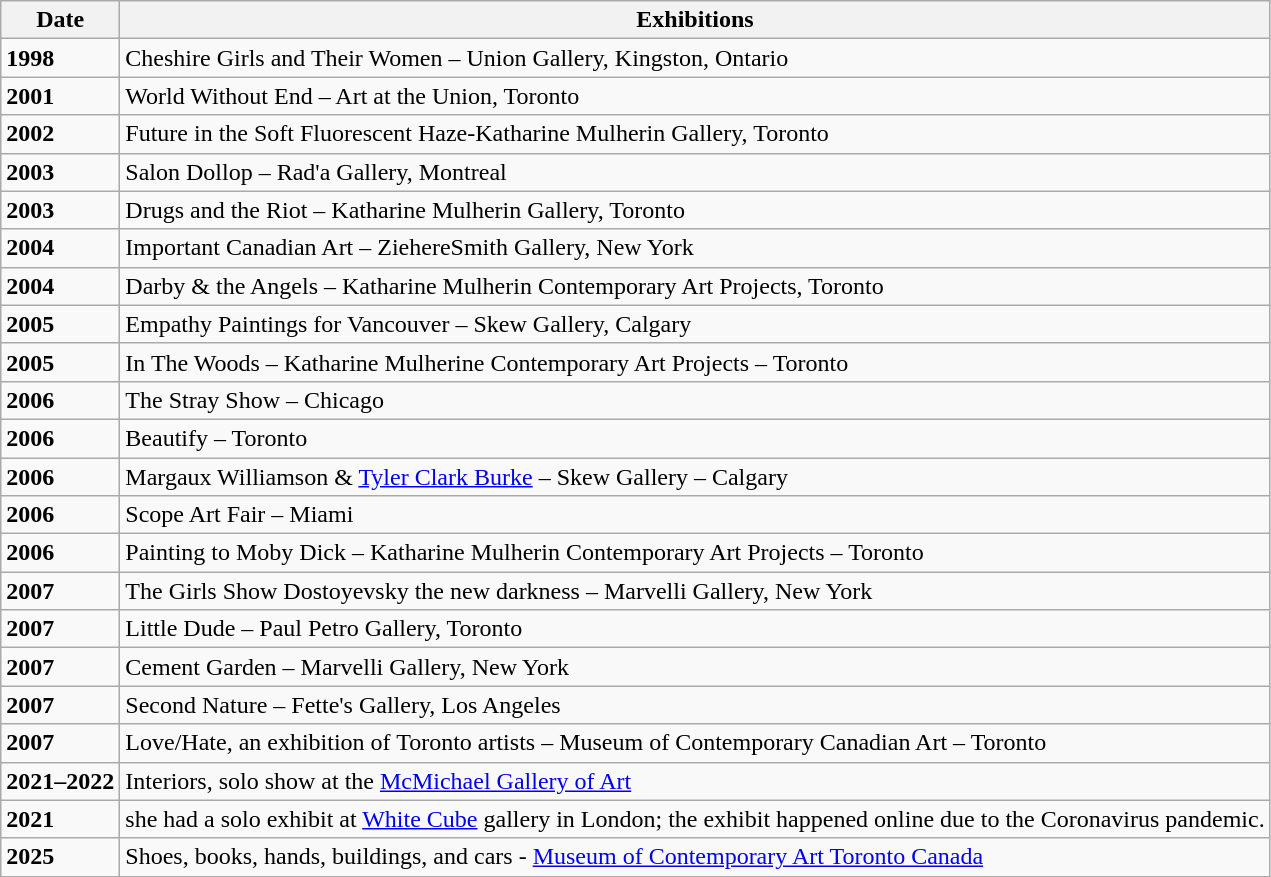<table class="wikitable">
<tr>
<th>Date</th>
<th>Exhibitions</th>
</tr>
<tr>
<td><strong>1998</strong></td>
<td>Cheshire Girls and Their Women – Union Gallery, Kingston, Ontario</td>
</tr>
<tr>
<td><strong>2001</strong></td>
<td>World Without End – Art at the Union, Toronto</td>
</tr>
<tr>
<td><strong>2002</strong></td>
<td>Future in the Soft Fluorescent Haze-Katharine Mulherin Gallery, Toronto</td>
</tr>
<tr>
<td><strong>2003</strong></td>
<td>Salon Dollop – Rad'a Gallery, Montreal</td>
</tr>
<tr>
<td><strong>2003</strong></td>
<td>Drugs and the Riot – Katharine Mulherin Gallery, Toronto</td>
</tr>
<tr>
<td><strong>2004</strong></td>
<td>Important Canadian Art – ZiehereSmith Gallery, New York</td>
</tr>
<tr>
<td><strong>2004</strong></td>
<td>Darby & the Angels – Katharine Mulherin Contemporary Art Projects, Toronto</td>
</tr>
<tr>
<td><strong>2005</strong></td>
<td>Empathy Paintings for Vancouver – Skew Gallery, Calgary</td>
</tr>
<tr>
<td><strong>2005</strong></td>
<td>In The Woods – Katharine Mulherine Contemporary Art Projects – Toronto</td>
</tr>
<tr>
<td><strong>2006</strong></td>
<td>The Stray Show – Chicago</td>
</tr>
<tr>
<td><strong>2006</strong></td>
<td>Beautify – Toronto</td>
</tr>
<tr>
<td><strong>2006</strong></td>
<td>Margaux Williamson & <a href='#'>Tyler Clark Burke</a> – Skew Gallery – Calgary</td>
</tr>
<tr>
<td><strong>2006</strong></td>
<td>Scope Art Fair – Miami</td>
</tr>
<tr>
<td><strong>2006</strong></td>
<td>Painting to Moby Dick – Katharine Mulherin Contemporary Art Projects – Toronto</td>
</tr>
<tr>
<td><strong>2007</strong></td>
<td>The Girls Show Dostoyevsky the new darkness – Marvelli Gallery, New York</td>
</tr>
<tr>
<td><strong>2007</strong></td>
<td>Little Dude – Paul Petro Gallery, Toronto</td>
</tr>
<tr>
<td><strong>2007</strong></td>
<td>Cement Garden – Marvelli Gallery, New York</td>
</tr>
<tr>
<td><strong>2007</strong></td>
<td>Second Nature – Fette's Gallery, Los Angeles</td>
</tr>
<tr>
<td><strong>2007</strong></td>
<td>Love/Hate, an exhibition of Toronto artists – Museum of Contemporary Canadian Art – Toronto</td>
</tr>
<tr>
<td><strong>2021–2022</strong></td>
<td>Interiors, solo show at the <a href='#'>McMichael Gallery of Art</a></td>
</tr>
<tr>
<td><strong>2021</strong></td>
<td>she had a solo exhibit at <a href='#'>White Cube</a> gallery in London; the exhibit happened online  due to the Coronavirus pandemic.</td>
</tr>
<tr>
<td><strong>2025</strong></td>
<td>Shoes, books, hands, buildings, and cars - <a href='#'>Museum of Contemporary Art Toronto Canada</a></td>
</tr>
</table>
